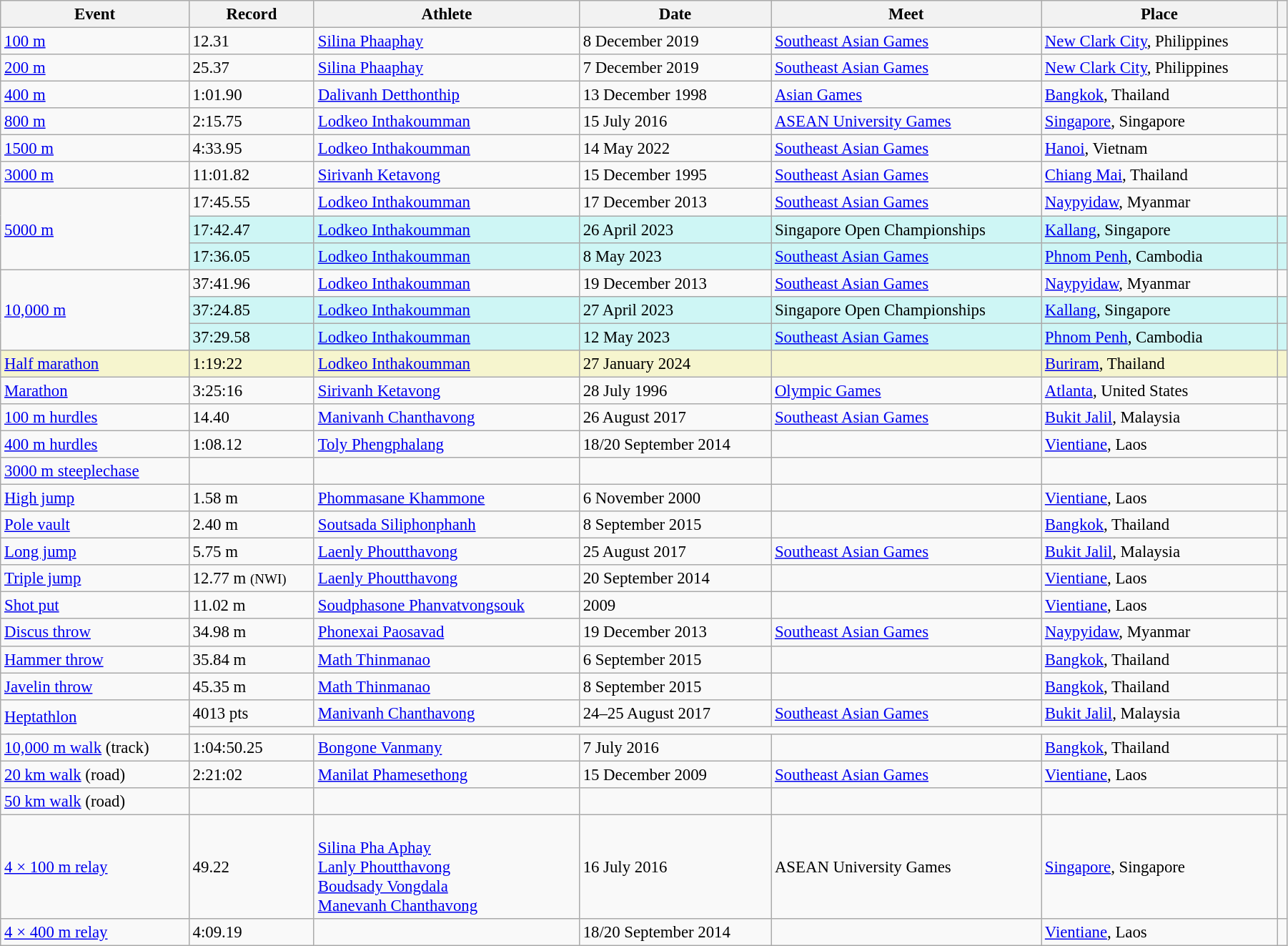<table class="wikitable" style="font-size: 95%; width: 95%;">
<tr>
<th>Event</th>
<th>Record</th>
<th>Athlete</th>
<th>Date</th>
<th>Meet</th>
<th>Place</th>
<th></th>
</tr>
<tr>
<td><a href='#'>100 m</a></td>
<td>12.31 </td>
<td><a href='#'>Silina Phaaphay</a></td>
<td>8 December 2019</td>
<td><a href='#'>Southeast Asian Games</a></td>
<td><a href='#'>New Clark City</a>, Philippines</td>
<td></td>
</tr>
<tr>
<td><a href='#'>200 m</a></td>
<td>25.37 </td>
<td><a href='#'>Silina Phaaphay</a></td>
<td>7 December 2019</td>
<td><a href='#'>Southeast Asian Games</a></td>
<td><a href='#'>New Clark City</a>, Philippines</td>
<td></td>
</tr>
<tr>
<td><a href='#'>400 m</a></td>
<td>1:01.90</td>
<td><a href='#'>Dalivanh Detthonthip</a></td>
<td>13 December 1998</td>
<td><a href='#'>Asian Games</a></td>
<td><a href='#'>Bangkok</a>, Thailand</td>
<td></td>
</tr>
<tr>
<td><a href='#'>800 m</a></td>
<td>2:15.75</td>
<td><a href='#'>Lodkeo Inthakoumman</a></td>
<td>15 July 2016</td>
<td><a href='#'>ASEAN University Games</a></td>
<td><a href='#'>Singapore</a>, Singapore</td>
<td></td>
</tr>
<tr>
<td><a href='#'>1500 m</a></td>
<td>4:33.95</td>
<td><a href='#'>Lodkeo Inthakoumman</a></td>
<td>14 May 2022</td>
<td><a href='#'>Southeast Asian Games</a></td>
<td><a href='#'>Hanoi</a>, Vietnam</td>
</tr>
<tr>
<td><a href='#'>3000 m</a></td>
<td>11:01.82</td>
<td><a href='#'>Sirivanh Ketavong</a></td>
<td>15 December 1995</td>
<td><a href='#'>Southeast Asian Games</a></td>
<td><a href='#'>Chiang Mai</a>, Thailand</td>
<td></td>
</tr>
<tr>
<td rowspan=3><a href='#'>5000 m</a></td>
<td>17:45.55</td>
<td><a href='#'>Lodkeo Inthakoumman</a></td>
<td>17 December 2013</td>
<td><a href='#'>Southeast Asian Games</a></td>
<td><a href='#'>Naypyidaw</a>, Myanmar</td>
<td></td>
</tr>
<tr bgcolor=#CEF6F5>
<td>17:42.47</td>
<td><a href='#'>Lodkeo Inthakoumman</a></td>
<td>26 April 2023</td>
<td>Singapore Open Championships</td>
<td><a href='#'>Kallang</a>, Singapore</td>
<td></td>
</tr>
<tr bgcolor=#CEF6F5>
<td>17:36.05</td>
<td><a href='#'>Lodkeo Inthakoumman</a></td>
<td>8 May 2023</td>
<td><a href='#'>Southeast Asian Games</a></td>
<td><a href='#'>Phnom Penh</a>, Cambodia</td>
<td></td>
</tr>
<tr>
<td rowspan=3><a href='#'>10,000 m</a></td>
<td>37:41.96</td>
<td><a href='#'>Lodkeo Inthakoumman</a></td>
<td>19 December 2013</td>
<td><a href='#'>Southeast Asian Games</a></td>
<td><a href='#'>Naypyidaw</a>, Myanmar</td>
<td></td>
</tr>
<tr bgcolor=#CEF6F5>
<td>37:24.85</td>
<td><a href='#'>Lodkeo Inthakoumman</a></td>
<td>27 April 2023</td>
<td>Singapore Open Championships</td>
<td><a href='#'>Kallang</a>, Singapore</td>
<td></td>
</tr>
<tr bgcolor=#CEF6F5>
<td>37:29.58</td>
<td><a href='#'>Lodkeo Inthakoumman</a></td>
<td>12 May 2023</td>
<td><a href='#'>Southeast Asian Games</a></td>
<td><a href='#'>Phnom Penh</a>, Cambodia</td>
<td></td>
</tr>
<tr style="background:#f6F5CE;">
<td><a href='#'>Half marathon</a></td>
<td>1:19:22</td>
<td><a href='#'>Lodkeo Inthakoumman</a></td>
<td>27 January 2024</td>
<td></td>
<td><a href='#'>Buriram</a>, Thailand</td>
<td></td>
</tr>
<tr>
<td><a href='#'>Marathon</a></td>
<td>3:25:16</td>
<td><a href='#'>Sirivanh Ketavong</a></td>
<td>28 July 1996</td>
<td><a href='#'>Olympic Games</a></td>
<td><a href='#'>Atlanta</a>, United States</td>
<td></td>
</tr>
<tr>
<td><a href='#'>100 m hurdles</a></td>
<td>14.40 </td>
<td><a href='#'>Manivanh Chanthavong</a></td>
<td>26 August 2017</td>
<td><a href='#'>Southeast Asian Games</a></td>
<td><a href='#'>Bukit Jalil</a>, Malaysia</td>
<td></td>
</tr>
<tr>
<td><a href='#'>400 m hurdles</a></td>
<td>1:08.12</td>
<td><a href='#'>Toly Phengphalang</a></td>
<td>18/20 September 2014</td>
<td></td>
<td><a href='#'>Vientiane</a>, Laos</td>
<td></td>
</tr>
<tr>
<td><a href='#'>3000 m steeplechase</a></td>
<td></td>
<td></td>
<td></td>
<td></td>
<td></td>
<td></td>
</tr>
<tr>
<td><a href='#'>High jump</a></td>
<td>1.58 m</td>
<td><a href='#'>Phommasane Khammone</a></td>
<td>6 November 2000</td>
<td></td>
<td><a href='#'>Vientiane</a>, Laos</td>
<td></td>
</tr>
<tr>
<td><a href='#'>Pole vault</a></td>
<td>2.40 m</td>
<td><a href='#'>Soutsada Siliphonphanh</a></td>
<td>8 September 2015</td>
<td></td>
<td><a href='#'>Bangkok</a>, Thailand</td>
<td></td>
</tr>
<tr>
<td><a href='#'>Long jump</a></td>
<td>5.75 m </td>
<td><a href='#'>Laenly Phoutthavong</a></td>
<td>25 August 2017</td>
<td><a href='#'>Southeast Asian Games</a></td>
<td><a href='#'>Bukit Jalil</a>, Malaysia</td>
<td></td>
</tr>
<tr>
<td><a href='#'>Triple jump</a></td>
<td>12.77 m <small>(NWI)</small></td>
<td><a href='#'>Laenly Phoutthavong</a></td>
<td>20 September 2014</td>
<td></td>
<td><a href='#'>Vientiane</a>, Laos</td>
<td></td>
</tr>
<tr>
<td><a href='#'>Shot put</a></td>
<td>11.02 m</td>
<td><a href='#'>Soudphasone Phanvatvongsouk</a></td>
<td>2009</td>
<td></td>
<td><a href='#'>Vientiane</a>, Laos</td>
<td></td>
</tr>
<tr>
<td><a href='#'>Discus throw</a></td>
<td>34.98 m</td>
<td><a href='#'>Phonexai Paosavad</a></td>
<td>19 December 2013</td>
<td><a href='#'>Southeast Asian Games</a></td>
<td><a href='#'>Naypyidaw</a>, Myanmar</td>
<td></td>
</tr>
<tr>
<td><a href='#'>Hammer throw</a></td>
<td>35.84 m</td>
<td><a href='#'>Math Thinmanao</a></td>
<td>6 September 2015</td>
<td></td>
<td><a href='#'>Bangkok</a>, Thailand</td>
<td></td>
</tr>
<tr>
<td><a href='#'>Javelin throw</a></td>
<td>45.35 m</td>
<td><a href='#'>Math Thinmanao</a></td>
<td>8 September 2015</td>
<td></td>
<td><a href='#'>Bangkok</a>, Thailand</td>
<td></td>
</tr>
<tr>
<td rowspan=2><a href='#'>Heptathlon</a></td>
<td>4013 pts</td>
<td><a href='#'>Manivanh Chanthavong</a></td>
<td>24–25 August 2017</td>
<td><a href='#'>Southeast Asian Games</a></td>
<td><a href='#'>Bukit Jalil</a>, Malaysia</td>
<td></td>
</tr>
<tr>
<td colspan=7></td>
</tr>
<tr>
<td><a href='#'>10,000 m walk</a> (track)</td>
<td>1:04:50.25</td>
<td><a href='#'>Bongone Vanmany</a></td>
<td>7 July 2016</td>
<td></td>
<td><a href='#'>Bangkok</a>, Thailand</td>
<td></td>
</tr>
<tr>
<td><a href='#'>20 km walk</a> (road)</td>
<td>2:21:02</td>
<td><a href='#'>Manilat Phamesethong</a></td>
<td>15 December 2009</td>
<td><a href='#'>Southeast Asian Games</a></td>
<td><a href='#'>Vientiane</a>, Laos</td>
<td></td>
</tr>
<tr>
<td><a href='#'>50 km walk</a> (road)</td>
<td></td>
<td></td>
<td></td>
<td></td>
<td></td>
<td></td>
</tr>
<tr>
<td><a href='#'>4 × 100 m relay</a></td>
<td>49.22</td>
<td><br><a href='#'>Silina Pha Aphay</a><br><a href='#'>Lanly Phoutthavong</a><br><a href='#'>Boudsady Vongdala</a><br><a href='#'>Manevanh Chanthavong</a></td>
<td>16 July 2016</td>
<td>ASEAN University Games</td>
<td><a href='#'>Singapore</a>, Singapore</td>
<td></td>
</tr>
<tr>
<td><a href='#'>4 × 400 m relay</a></td>
<td>4:09.19</td>
<td></td>
<td>18/20 September 2014</td>
<td></td>
<td><a href='#'>Vientiane</a>, Laos</td>
<td></td>
</tr>
</table>
